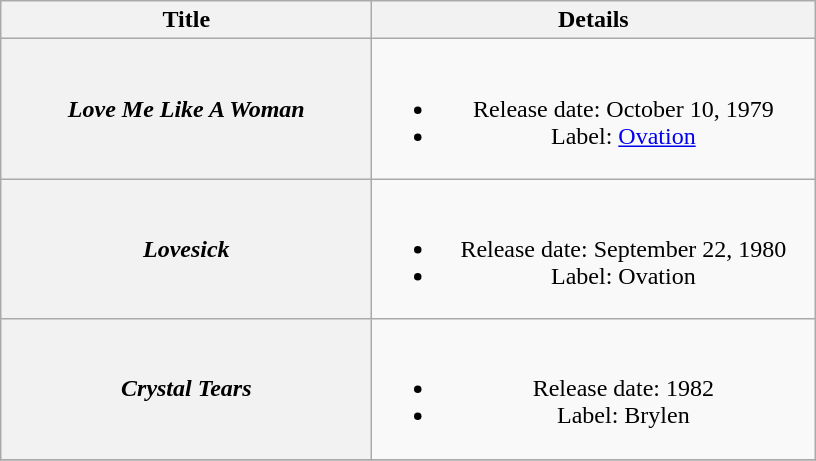<table class="wikitable plainrowheaders" style="text-align:center;">
<tr>
<th style="width:15em;">Title</th>
<th style="width:18em;">Details</th>
</tr>
<tr>
<th scope="row"><em>Love Me Like A Woman</em></th>
<td><br><ul><li>Release date: October 10, 1979</li><li>Label: <a href='#'>Ovation</a></li></ul></td>
</tr>
<tr>
<th scope="row"><em>Lovesick</em></th>
<td><br><ul><li>Release date: September 22, 1980</li><li>Label: Ovation</li></ul></td>
</tr>
<tr>
<th scope="row"><em>Crystal Tears</em></th>
<td><br><ul><li>Release date: 1982</li><li>Label: Brylen</li></ul></td>
</tr>
<tr>
</tr>
</table>
